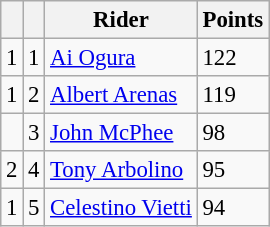<table class="wikitable" style="font-size: 95%;">
<tr>
<th></th>
<th></th>
<th>Rider</th>
<th>Points</th>
</tr>
<tr>
<td> 1</td>
<td align=center>1</td>
<td> <a href='#'>Ai Ogura</a></td>
<td align=left>122</td>
</tr>
<tr>
<td> 1</td>
<td align=center>2</td>
<td> <a href='#'>Albert Arenas</a></td>
<td align=left>119</td>
</tr>
<tr>
<td></td>
<td align=center>3</td>
<td> <a href='#'>John McPhee</a></td>
<td align=left>98</td>
</tr>
<tr>
<td> 2</td>
<td align=center>4</td>
<td> <a href='#'>Tony Arbolino</a></td>
<td align=left>95</td>
</tr>
<tr>
<td> 1</td>
<td align=center>5</td>
<td> <a href='#'>Celestino Vietti</a></td>
<td align=left>94</td>
</tr>
</table>
